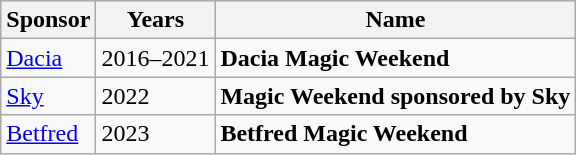<table class="wikitable">
<tr style="background:#c1d8ff;">
<th>Sponsor</th>
<th>Years</th>
<th>Name</th>
</tr>
<tr>
<td><a href='#'>Dacia</a></td>
<td>2016–2021</td>
<td><strong>Dacia Magic Weekend</strong></td>
</tr>
<tr>
<td><a href='#'>Sky</a></td>
<td>2022</td>
<td><strong>Magic Weekend sponsored by Sky</strong></td>
</tr>
<tr>
<td><a href='#'>Betfred</a></td>
<td>2023</td>
<td><strong>Betfred Magic Weekend</strong></td>
</tr>
</table>
